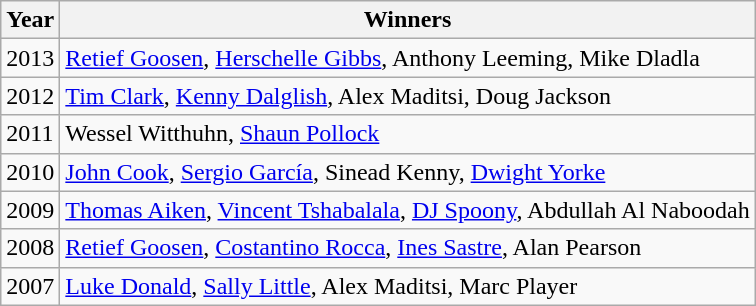<table class=wikitable>
<tr>
<th>Year</th>
<th>Winners</th>
</tr>
<tr>
<td>2013</td>
<td><a href='#'>Retief Goosen</a>, <a href='#'>Herschelle Gibbs</a>, Anthony Leeming, Mike Dladla</td>
</tr>
<tr>
<td>2012</td>
<td><a href='#'>Tim Clark</a>, <a href='#'>Kenny Dalglish</a>, Alex Maditsi, Doug Jackson</td>
</tr>
<tr>
<td>2011</td>
<td>Wessel Witthuhn, <a href='#'>Shaun Pollock</a></td>
</tr>
<tr>
<td>2010</td>
<td><a href='#'>John Cook</a>, <a href='#'>Sergio García</a>, Sinead Kenny, <a href='#'>Dwight Yorke</a></td>
</tr>
<tr>
<td>2009</td>
<td><a href='#'>Thomas Aiken</a>, <a href='#'>Vincent Tshabalala</a>, <a href='#'>DJ Spoony</a>, Abdullah Al Naboodah</td>
</tr>
<tr>
<td>2008</td>
<td><a href='#'>Retief Goosen</a>, <a href='#'>Costantino Rocca</a>, <a href='#'>Ines Sastre</a>, Alan Pearson</td>
</tr>
<tr>
<td>2007</td>
<td><a href='#'>Luke Donald</a>, <a href='#'>Sally Little</a>, Alex Maditsi, Marc Player</td>
</tr>
</table>
